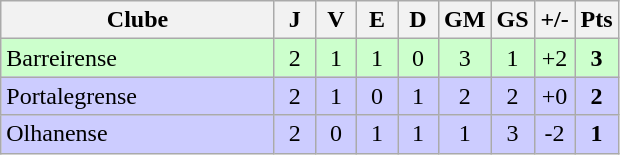<table class="wikitable" style="text-align: center;">
<tr>
<th width=175>Clube</th>
<th width=20>J</th>
<th width=20>V</th>
<th width=20>E</th>
<th width=20>D</th>
<th width=20>GM</th>
<th width=20>GS</th>
<th width=20>+/-</th>
<th width=20>Pts</th>
</tr>
<tr bgcolor=#ccffcc>
<td align=left>Barreirense</td>
<td>2</td>
<td>1</td>
<td>1</td>
<td>0</td>
<td>3</td>
<td>1</td>
<td>+2</td>
<td><strong>3</strong></td>
</tr>
<tr bgcolor=#ccccff>
<td align=left>Portalegrense</td>
<td>2</td>
<td>1</td>
<td>0</td>
<td>1</td>
<td>2</td>
<td>2</td>
<td>+0</td>
<td><strong>2</strong></td>
</tr>
<tr bgcolor=#ccccff>
<td align=left>Olhanense</td>
<td>2</td>
<td>0</td>
<td>1</td>
<td>1</td>
<td>1</td>
<td>3</td>
<td>-2</td>
<td><strong>1</strong></td>
</tr>
</table>
